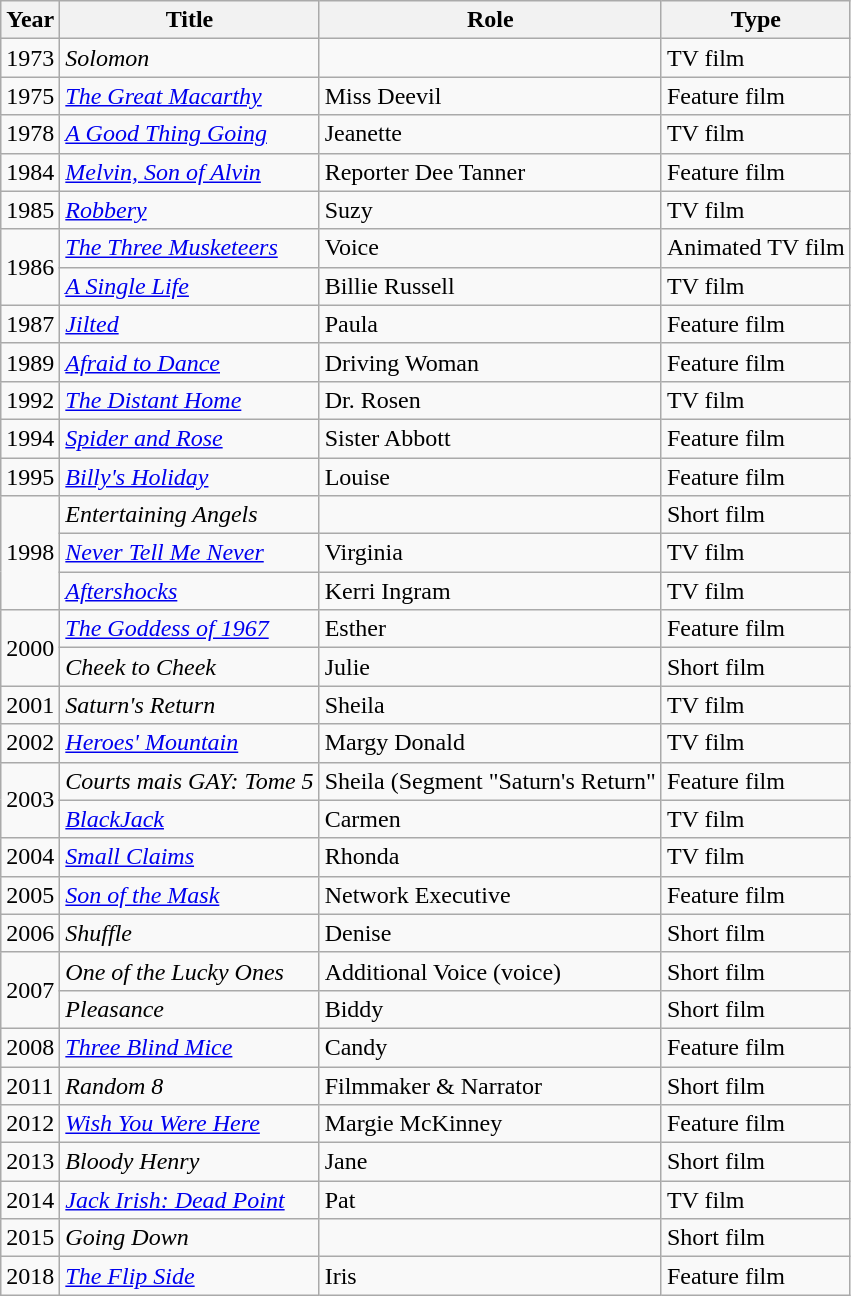<table class="wikitable">
<tr>
<th>Year</th>
<th>Title</th>
<th>Role</th>
<th>Type</th>
</tr>
<tr>
<td>1973</td>
<td><em>Solomon</em></td>
<td></td>
<td>TV film</td>
</tr>
<tr>
<td>1975</td>
<td><em><a href='#'>The Great Macarthy</a></em></td>
<td>Miss Deevil</td>
<td>Feature film</td>
</tr>
<tr>
<td>1978</td>
<td><em><a href='#'>A Good Thing Going</a></em></td>
<td>Jeanette</td>
<td>TV film</td>
</tr>
<tr>
<td>1984</td>
<td><em><a href='#'>Melvin, Son of Alvin</a></em></td>
<td>Reporter Dee Tanner</td>
<td>Feature film</td>
</tr>
<tr>
<td>1985</td>
<td><em><a href='#'>Robbery</a></em></td>
<td>Suzy</td>
<td>TV film</td>
</tr>
<tr>
<td rowspan="2">1986</td>
<td><em><a href='#'>The Three Musketeers</a></em></td>
<td>Voice</td>
<td>Animated TV film</td>
</tr>
<tr>
<td><em><a href='#'>A Single Life</a></em></td>
<td>Billie Russell</td>
<td>TV film</td>
</tr>
<tr>
<td>1987</td>
<td><em><a href='#'>Jilted</a></em></td>
<td>Paula</td>
<td>Feature film</td>
</tr>
<tr>
<td>1989</td>
<td><em><a href='#'>Afraid to Dance</a></em></td>
<td>Driving Woman</td>
<td>Feature film</td>
</tr>
<tr>
<td>1992</td>
<td><em><a href='#'>The Distant Home</a></em></td>
<td>Dr. Rosen</td>
<td>TV film</td>
</tr>
<tr>
<td>1994</td>
<td><em><a href='#'>Spider and Rose</a></em></td>
<td>Sister Abbott</td>
<td>Feature film</td>
</tr>
<tr>
<td>1995</td>
<td><em><a href='#'>Billy's Holiday</a></em></td>
<td>Louise</td>
<td>Feature film</td>
</tr>
<tr>
<td rowspan="3">1998</td>
<td><em>Entertaining Angels</em></td>
<td></td>
<td>Short film</td>
</tr>
<tr>
<td><em><a href='#'>Never Tell Me Never</a></em></td>
<td>Virginia</td>
<td>TV film</td>
</tr>
<tr>
<td><em><a href='#'>Aftershocks</a></em></td>
<td>Kerri Ingram</td>
<td>TV film</td>
</tr>
<tr>
<td rowspan="2">2000</td>
<td><em><a href='#'>The Goddess of 1967</a></em></td>
<td>Esther</td>
<td>Feature film</td>
</tr>
<tr>
<td><em>Cheek to Cheek</em></td>
<td>Julie</td>
<td>Short film</td>
</tr>
<tr>
<td>2001</td>
<td><em>Saturn's Return</em></td>
<td>Sheila</td>
<td>TV film</td>
</tr>
<tr>
<td>2002</td>
<td><em><a href='#'>Heroes' Mountain</a></em></td>
<td>Margy Donald</td>
<td>TV film</td>
</tr>
<tr>
<td rowspan="2">2003</td>
<td><em>Courts mais GAY: Tome 5</em></td>
<td>Sheila (Segment "Saturn's Return"</td>
<td>Feature film</td>
</tr>
<tr>
<td><em><a href='#'>BlackJack</a></em></td>
<td>Carmen</td>
<td>TV film</td>
</tr>
<tr>
<td>2004</td>
<td><em><a href='#'>Small Claims</a></em></td>
<td>Rhonda</td>
<td>TV film</td>
</tr>
<tr>
<td>2005</td>
<td><em><a href='#'>Son of the Mask</a></em></td>
<td>Network Executive</td>
<td>Feature film</td>
</tr>
<tr>
<td>2006</td>
<td><em>Shuffle</em></td>
<td>Denise</td>
<td>Short film</td>
</tr>
<tr>
<td rowspan="2">2007</td>
<td><em>One of the Lucky Ones</em></td>
<td>Additional Voice (voice)</td>
<td>Short film</td>
</tr>
<tr>
<td><em>Pleasance</em></td>
<td>Biddy</td>
<td>Short film</td>
</tr>
<tr>
<td>2008</td>
<td><em><a href='#'>Three Blind Mice</a></em></td>
<td>Candy</td>
<td>Feature film</td>
</tr>
<tr>
<td>2011</td>
<td><em>Random 8</em></td>
<td>Filmmaker & Narrator</td>
<td>Short film</td>
</tr>
<tr>
<td>2012</td>
<td><em><a href='#'>Wish You Were Here</a></em></td>
<td>Margie McKinney</td>
<td>Feature film</td>
</tr>
<tr>
<td>2013</td>
<td><em>Bloody Henry</em></td>
<td>Jane</td>
<td>Short film</td>
</tr>
<tr>
<td>2014</td>
<td><em><a href='#'>Jack Irish: Dead Point</a></em></td>
<td>Pat</td>
<td>TV film</td>
</tr>
<tr>
<td>2015</td>
<td><em>Going Down</em></td>
<td></td>
<td>Short film</td>
</tr>
<tr>
<td>2018</td>
<td><em><a href='#'>The Flip Side</a></em></td>
<td>Iris</td>
<td>Feature film</td>
</tr>
</table>
